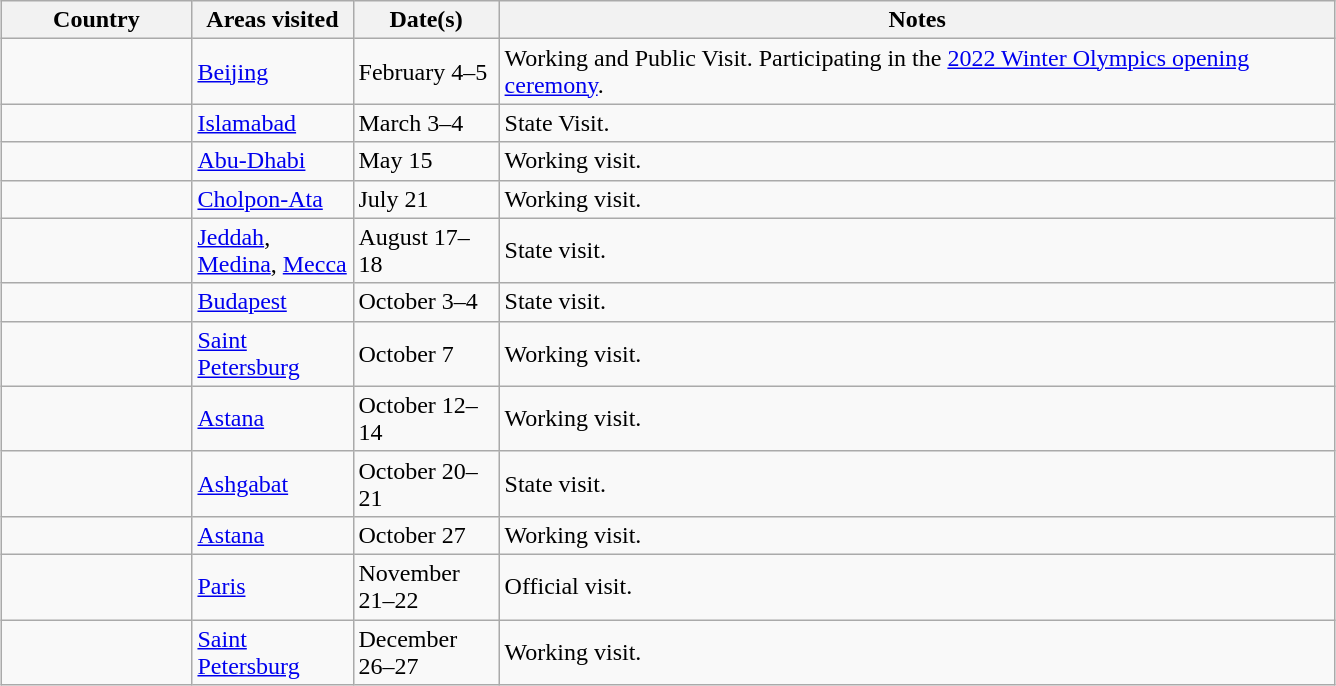<table class="wikitable" style="margin: 1em auto 1em auto">
<tr>
<th width="120">Country</th>
<th width="100">Areas visited</th>
<th width="90">Date(s)</th>
<th width="550">Notes</th>
</tr>
<tr>
<td></td>
<td><a href='#'>Beijing</a></td>
<td>February 4–5</td>
<td>Working and Public Visit. Participating in the <a href='#'>2022 Winter Olympics opening ceremony</a>.</td>
</tr>
<tr>
<td></td>
<td><a href='#'>Islamabad</a></td>
<td>March 3–4</td>
<td>State Visit.</td>
</tr>
<tr>
<td></td>
<td><a href='#'>Abu-Dhabi</a></td>
<td>May 15</td>
<td>Working visit.</td>
</tr>
<tr>
<td></td>
<td><a href='#'>Cholpon-Ata</a></td>
<td>July 21</td>
<td>Working visit.</td>
</tr>
<tr>
<td></td>
<td><a href='#'>Jeddah</a>, <a href='#'>Medina</a>, <a href='#'>Mecca</a></td>
<td>August 17–18</td>
<td>State visit.</td>
</tr>
<tr>
<td></td>
<td><a href='#'>Budapest</a></td>
<td>October 3–4</td>
<td>State visit.</td>
</tr>
<tr>
<td></td>
<td><a href='#'>Saint Petersburg</a></td>
<td>October 7</td>
<td>Working visit.</td>
</tr>
<tr>
<td></td>
<td><a href='#'>Astana</a></td>
<td>October 12–14</td>
<td>Working visit.</td>
</tr>
<tr>
<td></td>
<td><a href='#'>Ashgabat</a></td>
<td>October 20–21</td>
<td>State visit.</td>
</tr>
<tr>
<td></td>
<td><a href='#'>Astana</a></td>
<td>October 27</td>
<td>Working visit.</td>
</tr>
<tr>
<td></td>
<td><a href='#'>Paris</a></td>
<td>November 21–22</td>
<td>Official visit.</td>
</tr>
<tr>
<td></td>
<td><a href='#'>Saint Petersburg</a></td>
<td>December 26–27</td>
<td>Working visit.</td>
</tr>
</table>
